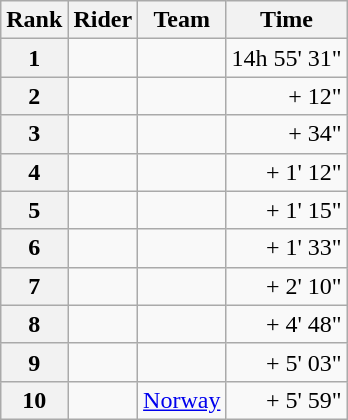<table class="wikitable" margin-bottom:0;">
<tr>
<th scope="col">Rank</th>
<th scope="col">Rider</th>
<th scope="col">Team</th>
<th scope="col">Time</th>
</tr>
<tr>
<th scope="row">1</th>
<td> </td>
<td></td>
<td align="right">14h 55' 31"</td>
</tr>
<tr>
<th scope="row">2</th>
<td></td>
<td></td>
<td align="right">+ 12"</td>
</tr>
<tr>
<th scope="row">3</th>
<td></td>
<td></td>
<td align="right">+ 34"</td>
</tr>
<tr>
<th scope="row">4</th>
<td></td>
<td></td>
<td align="right">+ 1' 12"</td>
</tr>
<tr>
<th scope="row">5</th>
<td></td>
<td></td>
<td align="right">+ 1' 15"</td>
</tr>
<tr>
<th scope="row">6</th>
<td></td>
<td></td>
<td align="right">+ 1' 33"</td>
</tr>
<tr>
<th scope="row">7</th>
<td></td>
<td></td>
<td align="right">+ 2' 10"</td>
</tr>
<tr>
<th scope="row">8</th>
<td></td>
<td></td>
<td align="right">+ 4' 48"</td>
</tr>
<tr>
<th scope="row">9</th>
<td></td>
<td></td>
<td align="right">+ 5' 03"</td>
</tr>
<tr>
<th scope="row">10</th>
<td></td>
<td><a href='#'>Norway</a></td>
<td align="right">+ 5' 59"</td>
</tr>
</table>
